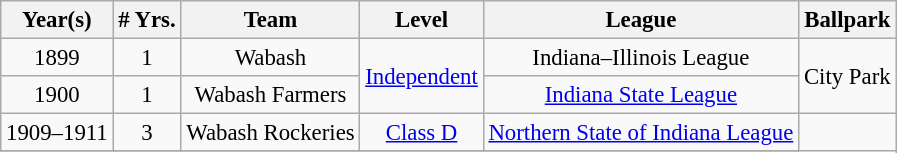<table class="wikitable" style="text-align:center; font-size: 95%;">
<tr>
<th>Year(s)</th>
<th># Yrs.</th>
<th>Team</th>
<th>Level</th>
<th>League</th>
<th>Ballpark</th>
</tr>
<tr>
<td>1899</td>
<td>1</td>
<td>Wabash</td>
<td rowspan=2><a href='#'>Independent</a></td>
<td>Indiana–Illinois League</td>
<td rowspan=2>City Park</td>
</tr>
<tr>
<td>1900</td>
<td>1</td>
<td>Wabash Farmers</td>
<td><a href='#'>Indiana State League</a></td>
</tr>
<tr>
<td>1909–1911</td>
<td>3</td>
<td>Wabash Rockeries</td>
<td><a href='#'>Class D</a></td>
<td><a href='#'>Northern State of Indiana League</a></td>
</tr>
<tr>
</tr>
</table>
